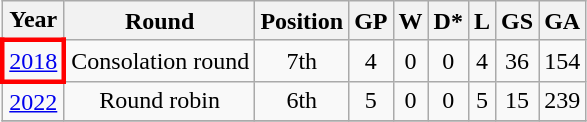<table class="wikitable" style="text-align: center;">
<tr>
<th>Year</th>
<th>Round</th>
<th>Position</th>
<th>GP</th>
<th>W</th>
<th>D*</th>
<th>L</th>
<th>GS</th>
<th>GA</th>
</tr>
<tr>
<td style="border: 3px solid red"> <a href='#'>2018</a></td>
<td>Consolation round</td>
<td>7th</td>
<td>4</td>
<td>0</td>
<td>0</td>
<td>4</td>
<td>36</td>
<td>154</td>
</tr>
<tr>
<td> <a href='#'>2022</a></td>
<td>Round robin</td>
<td>6th</td>
<td>5</td>
<td>0</td>
<td>0</td>
<td>5</td>
<td>15</td>
<td>239</td>
</tr>
<tr>
</tr>
</table>
